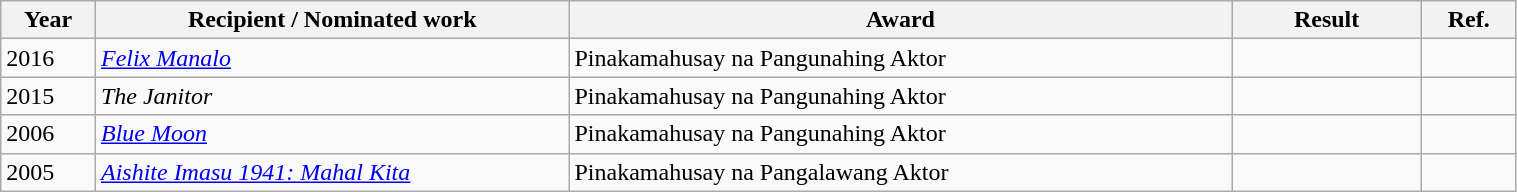<table class="wikitable" style="width:80%">
<tr>
<th scope="col" width="5%" style="white-space: nowrap;">Year</th>
<th scope="col" width="25%" style="white-space: nowrap;">Recipient / Nominated work</th>
<th scope="col" width="35%" style="white-space: nowrap;">Award</th>
<th scope="col" width="10%" style="white-space: nowrap;">Result</th>
<th scope="col" width="5%" style="white-space: nowrap;">Ref.</th>
</tr>
<tr>
<td>2016</td>
<td><em><a href='#'>Felix Manalo</a></em></td>
<td>Pinakamahusay na Pangunahing Aktor</td>
<td></td>
<td style="text-align:center;"></td>
</tr>
<tr>
<td>2015</td>
<td><em>The Janitor</em></td>
<td>Pinakamahusay na Pangunahing Aktor</td>
<td></td>
<td style="text-align:center;"></td>
</tr>
<tr>
<td>2006</td>
<td><em><a href='#'>Blue Moon</a></em></td>
<td>Pinakamahusay na Pangunahing Aktor</td>
<td></td>
<td style="text-align:center;"></td>
</tr>
<tr>
<td>2005</td>
<td><em><a href='#'>Aishite Imasu 1941: Mahal Kita</a></em></td>
<td>Pinakamahusay na Pangalawang Aktor</td>
<td></td>
<td style="text-align:center;"></td>
</tr>
</table>
